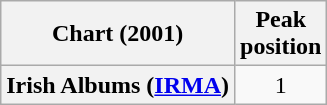<table class="wikitable plainrowheaders">
<tr>
<th scope="col">Chart (2001)</th>
<th scope="col">Peak<br>position</th>
</tr>
<tr>
<th scope="row">Irish Albums (<a href='#'>IRMA</a>)</th>
<td align=center>1</td>
</tr>
</table>
